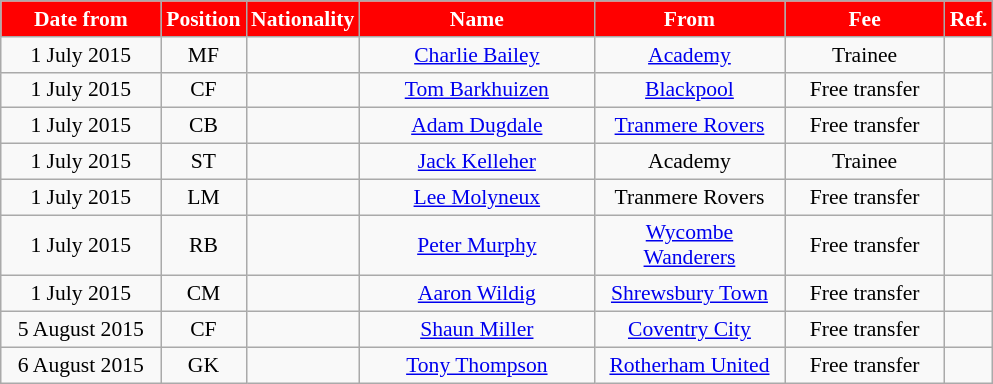<table class="wikitable"  style="text-align:center; font-size:90%; ">
<tr>
<th style="background:#FF0000; color:white; width:100px;">Date from</th>
<th style="background:#FF0000; color:white; width:50px;">Position</th>
<th style="background:#FF0000; color:white; width:50px;">Nationality</th>
<th style="background:#FF0000; color:white; width:150px;">Name</th>
<th style="background:#FF0000; color:white; width:120px;">From</th>
<th style="background:#FF0000; color:white; width:100px;">Fee</th>
<th style="background:#FF0000; color:white; width:25px;">Ref.</th>
</tr>
<tr>
<td>1 July 2015</td>
<td>MF</td>
<td></td>
<td><a href='#'>Charlie Bailey</a></td>
<td><a href='#'>Academy</a></td>
<td>Trainee</td>
<td></td>
</tr>
<tr>
<td>1 July 2015</td>
<td>CF</td>
<td></td>
<td><a href='#'>Tom Barkhuizen</a></td>
<td><a href='#'>Blackpool</a></td>
<td>Free transfer</td>
<td></td>
</tr>
<tr>
<td>1 July 2015</td>
<td>CB</td>
<td></td>
<td><a href='#'>Adam Dugdale</a></td>
<td><a href='#'>Tranmere Rovers</a></td>
<td>Free transfer</td>
<td></td>
</tr>
<tr>
<td>1 July 2015</td>
<td>ST</td>
<td></td>
<td><a href='#'>Jack Kelleher</a></td>
<td>Academy</td>
<td>Trainee</td>
<td></td>
</tr>
<tr>
<td>1 July 2015</td>
<td>LM</td>
<td></td>
<td><a href='#'>Lee Molyneux</a></td>
<td>Tranmere Rovers</td>
<td>Free transfer</td>
<td></td>
</tr>
<tr>
<td>1 July 2015</td>
<td>RB</td>
<td></td>
<td><a href='#'>Peter Murphy</a></td>
<td><a href='#'>Wycombe Wanderers</a></td>
<td>Free transfer</td>
<td></td>
</tr>
<tr>
<td>1 July 2015</td>
<td>CM</td>
<td></td>
<td><a href='#'>Aaron Wildig</a></td>
<td><a href='#'>Shrewsbury Town</a></td>
<td>Free transfer</td>
<td></td>
</tr>
<tr>
<td>5 August 2015</td>
<td>CF</td>
<td></td>
<td><a href='#'>Shaun Miller</a></td>
<td><a href='#'>Coventry City</a></td>
<td>Free transfer</td>
<td></td>
</tr>
<tr>
<td>6 August 2015</td>
<td>GK</td>
<td></td>
<td><a href='#'>Tony Thompson</a></td>
<td><a href='#'>Rotherham United</a></td>
<td>Free transfer</td>
<td></td>
</tr>
</table>
